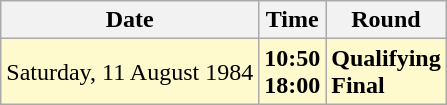<table class="wikitable">
<tr>
<th>Date</th>
<th>Time</th>
<th>Round</th>
</tr>
<tr style=background:lemonchiffon>
<td>Saturday, 11 August 1984</td>
<td><strong>10:50</strong><br><strong>18:00</strong></td>
<td><strong>Qualifying</strong><br><strong>Final</strong></td>
</tr>
</table>
